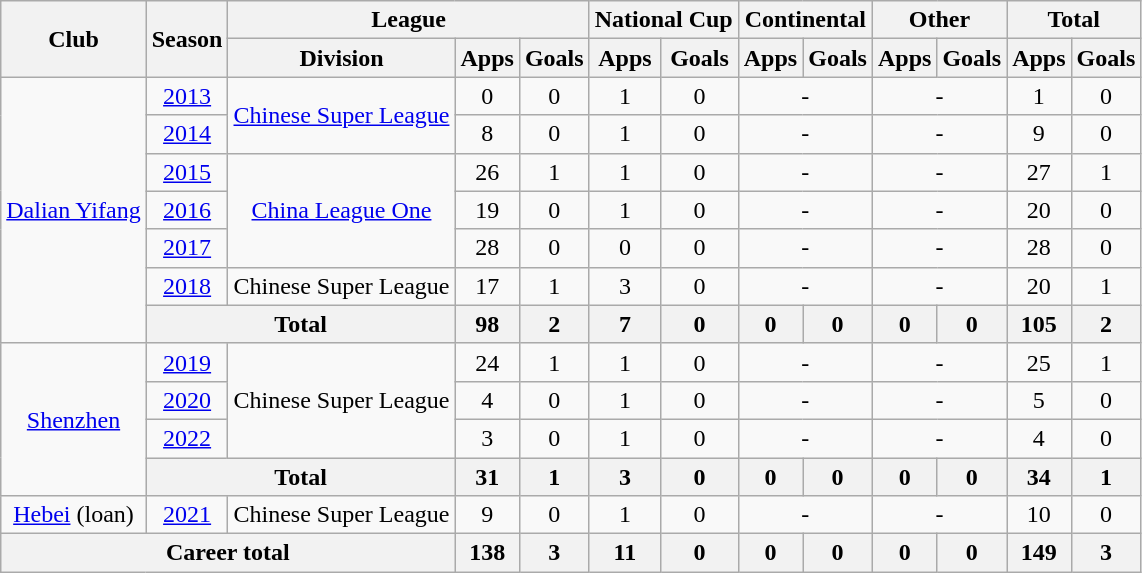<table class="wikitable" style="text-align: center">
<tr>
<th rowspan="2">Club</th>
<th rowspan="2">Season</th>
<th colspan="3">League</th>
<th colspan="2">National Cup</th>
<th colspan="2">Continental</th>
<th colspan="2">Other</th>
<th colspan="2">Total</th>
</tr>
<tr>
<th>Division</th>
<th>Apps</th>
<th>Goals</th>
<th>Apps</th>
<th>Goals</th>
<th>Apps</th>
<th>Goals</th>
<th>Apps</th>
<th>Goals</th>
<th>Apps</th>
<th>Goals</th>
</tr>
<tr>
<td rowspan=7><a href='#'>Dalian Yifang</a></td>
<td><a href='#'>2013</a></td>
<td rowspan="2"><a href='#'>Chinese Super League</a></td>
<td>0</td>
<td>0</td>
<td>1</td>
<td>0</td>
<td colspan="2">-</td>
<td colspan="2">-</td>
<td>1</td>
<td>0</td>
</tr>
<tr>
<td><a href='#'>2014</a></td>
<td>8</td>
<td>0</td>
<td>1</td>
<td>0</td>
<td colspan="2">-</td>
<td colspan="2">-</td>
<td>9</td>
<td>0</td>
</tr>
<tr>
<td><a href='#'>2015</a></td>
<td rowspan="3"><a href='#'>China League One</a></td>
<td>26</td>
<td>1</td>
<td>1</td>
<td>0</td>
<td colspan="2">-</td>
<td colspan="2">-</td>
<td>27</td>
<td>1</td>
</tr>
<tr>
<td><a href='#'>2016</a></td>
<td>19</td>
<td>0</td>
<td>1</td>
<td>0</td>
<td colspan="2">-</td>
<td colspan="2">-</td>
<td>20</td>
<td>0</td>
</tr>
<tr>
<td><a href='#'>2017</a></td>
<td>28</td>
<td>0</td>
<td>0</td>
<td>0</td>
<td colspan="2">-</td>
<td colspan="2">-</td>
<td>28</td>
<td>0</td>
</tr>
<tr>
<td><a href='#'>2018</a></td>
<td>Chinese Super League</td>
<td>17</td>
<td>1</td>
<td>3</td>
<td>0</td>
<td colspan="2">-</td>
<td colspan="2">-</td>
<td>20</td>
<td>1</td>
</tr>
<tr>
<th colspan=2>Total</th>
<th>98</th>
<th>2</th>
<th>7</th>
<th>0</th>
<th>0</th>
<th>0</th>
<th>0</th>
<th>0</th>
<th>105</th>
<th>2</th>
</tr>
<tr>
<td rowspan=4><a href='#'>Shenzhen</a></td>
<td><a href='#'>2019</a></td>
<td rowspan=3>Chinese Super League</td>
<td>24</td>
<td>1</td>
<td>1</td>
<td>0</td>
<td colspan="2">-</td>
<td colspan="2">-</td>
<td>25</td>
<td>1</td>
</tr>
<tr>
<td><a href='#'>2020</a></td>
<td>4</td>
<td>0</td>
<td>1</td>
<td>0</td>
<td colspan="2">-</td>
<td colspan="2">-</td>
<td>5</td>
<td>0</td>
</tr>
<tr>
<td><a href='#'>2022</a></td>
<td>3</td>
<td>0</td>
<td>1</td>
<td>0</td>
<td colspan="2">-</td>
<td colspan="2">-</td>
<td>4</td>
<td>0</td>
</tr>
<tr>
<th colspan=2>Total</th>
<th>31</th>
<th>1</th>
<th>3</th>
<th>0</th>
<th>0</th>
<th>0</th>
<th>0</th>
<th>0</th>
<th>34</th>
<th>1</th>
</tr>
<tr>
<td><a href='#'>Hebei</a> (loan)</td>
<td><a href='#'>2021</a></td>
<td>Chinese Super League</td>
<td>9</td>
<td>0</td>
<td>1</td>
<td>0</td>
<td colspan="2">-</td>
<td colspan="2">-</td>
<td>10</td>
<td>0</td>
</tr>
<tr>
<th colspan=3>Career total</th>
<th>138</th>
<th>3</th>
<th>11</th>
<th>0</th>
<th>0</th>
<th>0</th>
<th>0</th>
<th>0</th>
<th>149</th>
<th>3</th>
</tr>
</table>
